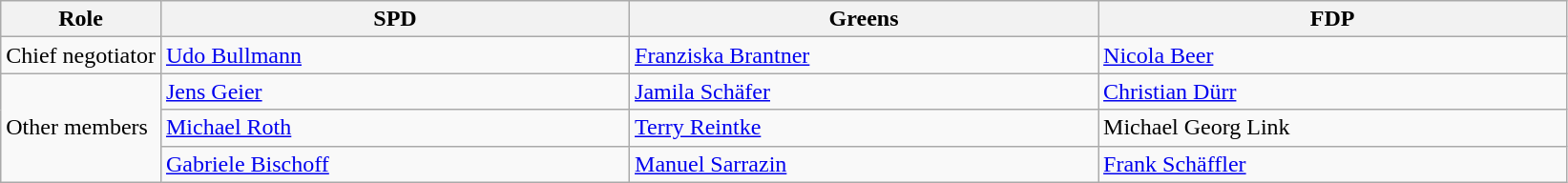<table class="wikitable">
<tr>
<th>Role</th>
<th style="width:20em">SPD</th>
<th style="width:20em">Greens</th>
<th style="width:20em">FDP</th>
</tr>
<tr>
<td>Chief negotiator</td>
<td><a href='#'>Udo Bullmann</a></td>
<td><a href='#'>Franziska Brantner</a></td>
<td><a href='#'>Nicola Beer</a></td>
</tr>
<tr>
<td rowspan="3">Other members</td>
<td><a href='#'>Jens Geier</a></td>
<td><a href='#'>Jamila Schäfer</a></td>
<td><a href='#'>Christian Dürr</a></td>
</tr>
<tr>
<td><a href='#'>Michael Roth</a></td>
<td><a href='#'>Terry Reintke</a></td>
<td>Michael Georg Link</td>
</tr>
<tr>
<td><a href='#'>Gabriele Bischoff</a></td>
<td><a href='#'>Manuel Sarrazin</a></td>
<td><a href='#'>Frank Schäffler</a></td>
</tr>
</table>
